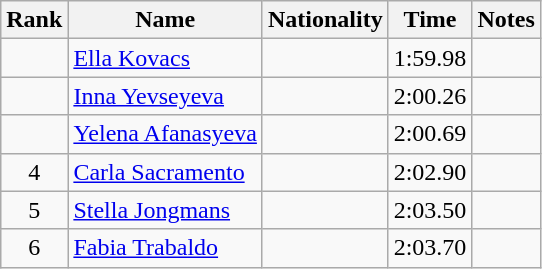<table class="wikitable sortable" style="text-align:center">
<tr>
<th>Rank</th>
<th>Name</th>
<th>Nationality</th>
<th>Time</th>
<th>Notes</th>
</tr>
<tr>
<td></td>
<td align="left"><a href='#'>Ella Kovacs</a></td>
<td align=left></td>
<td>1:59.98</td>
<td></td>
</tr>
<tr>
<td></td>
<td align="left"><a href='#'>Inna Yevseyeva</a></td>
<td align=left></td>
<td>2:00.26</td>
<td></td>
</tr>
<tr>
<td></td>
<td align="left"><a href='#'>Yelena Afanasyeva</a></td>
<td align=left></td>
<td>2:00.69</td>
<td></td>
</tr>
<tr>
<td>4</td>
<td align="left"><a href='#'>Carla Sacramento</a></td>
<td align=left></td>
<td>2:02.90</td>
<td></td>
</tr>
<tr>
<td>5</td>
<td align="left"><a href='#'>Stella Jongmans</a></td>
<td align=left></td>
<td>2:03.50</td>
<td></td>
</tr>
<tr>
<td>6</td>
<td align="left"><a href='#'>Fabia Trabaldo</a></td>
<td align=left></td>
<td>2:03.70</td>
<td></td>
</tr>
</table>
